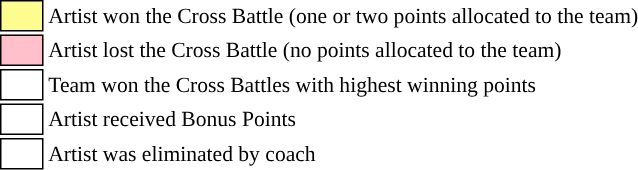<table class="toccolours" style="font-size: 90%; white-space: nowrap;”">
<tr>
<td style="background:#fdfc8f; border:1px solid black;">       </td>
<td>Artist won the Cross Battle (one or two points allocated to the team)</td>
</tr>
<tr>
<td style="background:pink; border:1px solid black;">       </td>
<td>Artist lost the Cross Battle (no points allocated to the team)</td>
</tr>
<tr>
<td style="background:white; border:1px solid black;"> </td>
<td>Team won the Cross Battles with highest winning points</td>
</tr>
<tr>
<td style="background:white; border:1px solid black;">  <strong></strong>  </td>
<td>Artist received Bonus Points</td>
</tr>
<tr>
<td style="background:white; border:1px solid black;">  <strong></strong>  </td>
<td>Artist was eliminated by coach</td>
</tr>
<tr>
</tr>
</table>
